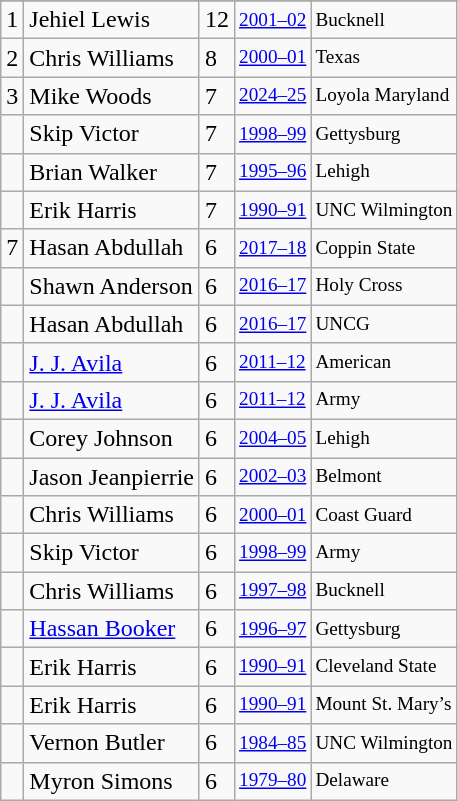<table class="wikitable">
<tr>
</tr>
<tr>
<td>1</td>
<td>Jehiel Lewis</td>
<td>12</td>
<td style="font-size:80%;"><a href='#'>2001–02</a></td>
<td style="font-size:80%;">Bucknell</td>
</tr>
<tr>
<td>2</td>
<td>Chris Williams</td>
<td>8</td>
<td style="font-size:80%;"><a href='#'>2000–01</a></td>
<td style="font-size:80%;">Texas</td>
</tr>
<tr>
<td>3</td>
<td>Mike Woods</td>
<td>7</td>
<td style="font-size:80%;"><a href='#'>2024–25</a></td>
<td style="font-size:80%;">Loyola Maryland</td>
</tr>
<tr>
<td></td>
<td>Skip Victor</td>
<td>7</td>
<td style="font-size:80%;"><a href='#'>1998–99</a></td>
<td style="font-size:80%;">Gettysburg</td>
</tr>
<tr>
<td></td>
<td>Brian Walker</td>
<td>7</td>
<td style="font-size:80%;"><a href='#'>1995–96</a></td>
<td style="font-size:80%;">Lehigh</td>
</tr>
<tr>
<td></td>
<td>Erik Harris</td>
<td>7</td>
<td style="font-size:80%;"><a href='#'>1990–91</a></td>
<td style="font-size:80%;">UNC Wilmington</td>
</tr>
<tr>
<td>7</td>
<td>Hasan Abdullah</td>
<td>6</td>
<td style="font-size:80%;"><a href='#'>2017–18</a></td>
<td style="font-size:80%;">Coppin State</td>
</tr>
<tr>
<td></td>
<td>Shawn Anderson</td>
<td>6</td>
<td style="font-size:80%;"><a href='#'>2016–17</a></td>
<td style="font-size:80%;">Holy Cross</td>
</tr>
<tr>
<td></td>
<td>Hasan Abdullah</td>
<td>6</td>
<td style="font-size:80%;"><a href='#'>2016–17</a></td>
<td style="font-size:80%;">UNCG</td>
</tr>
<tr>
<td></td>
<td><a href='#'>J. J. Avila</a></td>
<td>6</td>
<td style="font-size:80%;"><a href='#'>2011–12</a></td>
<td style="font-size:80%;">American</td>
</tr>
<tr>
<td></td>
<td><a href='#'>J. J. Avila</a></td>
<td>6</td>
<td style="font-size:80%;"><a href='#'>2011–12</a></td>
<td style="font-size:80%;">Army</td>
</tr>
<tr>
<td></td>
<td>Corey Johnson</td>
<td>6</td>
<td style="font-size:80%;"><a href='#'>2004–05</a></td>
<td style="font-size:80%;">Lehigh</td>
</tr>
<tr>
<td></td>
<td>Jason Jeanpierrie</td>
<td>6</td>
<td style="font-size:80%;"><a href='#'>2002–03</a></td>
<td style="font-size:80%;">Belmont</td>
</tr>
<tr>
<td></td>
<td>Chris Williams</td>
<td>6</td>
<td style="font-size:80%;"><a href='#'>2000–01</a></td>
<td style="font-size:80%;">Coast Guard</td>
</tr>
<tr>
<td></td>
<td>Skip Victor</td>
<td>6</td>
<td style="font-size:80%;"><a href='#'>1998–99</a></td>
<td style="font-size:80%;">Army</td>
</tr>
<tr>
<td></td>
<td>Chris Williams</td>
<td>6</td>
<td style="font-size:80%;"><a href='#'>1997–98</a></td>
<td style="font-size:80%;">Bucknell</td>
</tr>
<tr>
<td></td>
<td><a href='#'>Hassan Booker</a></td>
<td>6</td>
<td style="font-size:80%;"><a href='#'>1996–97</a></td>
<td style="font-size:80%;">Gettysburg</td>
</tr>
<tr>
<td></td>
<td>Erik Harris</td>
<td>6</td>
<td style="font-size:80%;"><a href='#'>1990–91</a></td>
<td style="font-size:80%;">Cleveland State</td>
</tr>
<tr>
<td></td>
<td>Erik Harris</td>
<td>6</td>
<td style="font-size:80%;"><a href='#'>1990–91</a></td>
<td style="font-size:80%;">Mount St. Mary’s</td>
</tr>
<tr>
<td></td>
<td>Vernon Butler</td>
<td>6</td>
<td style="font-size:80%;"><a href='#'>1984–85</a></td>
<td style="font-size:80%;">UNC Wilmington</td>
</tr>
<tr>
<td></td>
<td>Myron Simons</td>
<td>6</td>
<td style="font-size:80%;"><a href='#'>1979–80</a></td>
<td style="font-size:80%;">Delaware</td>
</tr>
</table>
